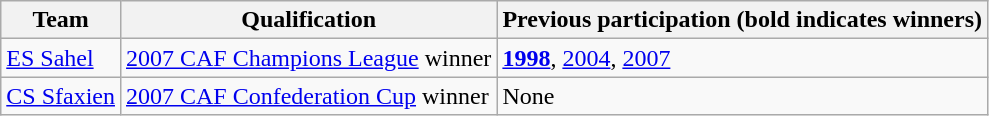<table class="wikitable">
<tr>
<th>Team</th>
<th>Qualification</th>
<th>Previous participation (bold indicates winners)</th>
</tr>
<tr>
<td> <a href='#'>ES Sahel</a></td>
<td><a href='#'>2007 CAF Champions League</a> winner</td>
<td><strong><a href='#'>1998</a></strong>, <a href='#'>2004</a>, <a href='#'>2007</a></td>
</tr>
<tr>
<td> <a href='#'>CS Sfaxien</a></td>
<td><a href='#'>2007 CAF Confederation Cup</a> winner</td>
<td>None</td>
</tr>
</table>
